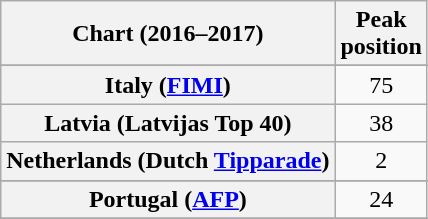<table class="wikitable sortable plainrowheaders" style="text-align:center">
<tr>
<th scope="col">Chart (2016–2017)</th>
<th scope="col">Peak<br>position</th>
</tr>
<tr>
</tr>
<tr>
</tr>
<tr>
</tr>
<tr>
</tr>
<tr>
</tr>
<tr>
</tr>
<tr>
</tr>
<tr>
</tr>
<tr>
</tr>
<tr>
</tr>
<tr>
</tr>
<tr>
</tr>
<tr>
</tr>
<tr>
</tr>
<tr>
<th scope="row">Italy (<a href='#'>FIMI</a>)</th>
<td>75</td>
</tr>
<tr>
<th scope="row">Latvia (Latvijas Top 40)</th>
<td>38</td>
</tr>
<tr>
<th scope="row">Netherlands (Dutch <a href='#'>Tipparade</a>)</th>
<td>2</td>
</tr>
<tr>
</tr>
<tr>
</tr>
<tr>
<th scope="row">Portugal (<a href='#'>AFP</a>)</th>
<td>24</td>
</tr>
<tr>
</tr>
<tr>
</tr>
<tr>
</tr>
<tr>
</tr>
<tr>
</tr>
<tr>
</tr>
<tr>
</tr>
<tr>
</tr>
<tr>
</tr>
<tr>
</tr>
<tr>
</tr>
<tr>
</tr>
<tr>
</tr>
<tr>
</tr>
</table>
